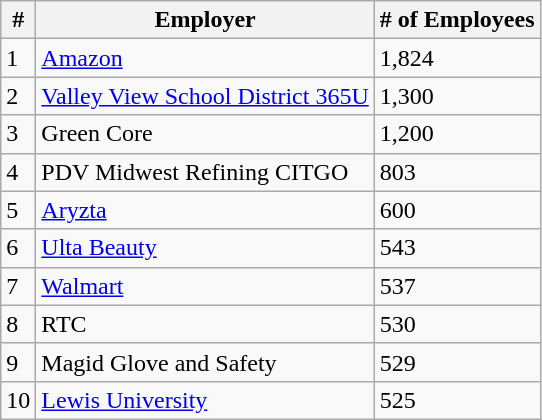<table class="wikitable sortable">
<tr>
<th>#</th>
<th>Employer</th>
<th># of Employees</th>
</tr>
<tr>
<td>1</td>
<td><a href='#'>Amazon</a></td>
<td>1,824</td>
</tr>
<tr>
<td>2</td>
<td><a href='#'>Valley View School District 365U</a></td>
<td>1,300</td>
</tr>
<tr>
<td>3</td>
<td>Green Core</td>
<td>1,200</td>
</tr>
<tr>
<td>4</td>
<td>PDV Midwest Refining CITGO</td>
<td>803</td>
</tr>
<tr>
<td>5</td>
<td><a href='#'>Aryzta</a></td>
<td>600</td>
</tr>
<tr>
<td>6</td>
<td><a href='#'>Ulta Beauty</a></td>
<td>543</td>
</tr>
<tr>
<td>7</td>
<td><a href='#'>Walmart</a></td>
<td>537</td>
</tr>
<tr>
<td>8</td>
<td>RTC</td>
<td>530</td>
</tr>
<tr>
<td>9</td>
<td>Magid Glove and Safety</td>
<td>529</td>
</tr>
<tr>
<td>10</td>
<td><a href='#'>Lewis University</a></td>
<td>525</td>
</tr>
</table>
